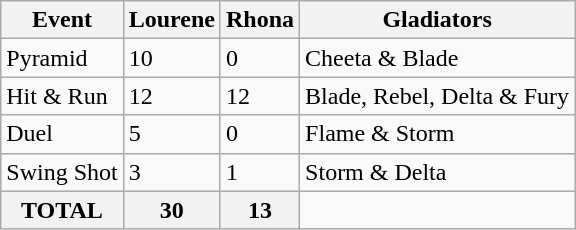<table class="wikitable">
<tr>
<th>Event</th>
<th>Lourene</th>
<th>Rhona</th>
<th>Gladiators</th>
</tr>
<tr>
<td>Pyramid</td>
<td>10</td>
<td>0</td>
<td>Cheeta & Blade</td>
</tr>
<tr>
<td>Hit & Run</td>
<td>12</td>
<td>12</td>
<td>Blade, Rebel, Delta & Fury</td>
</tr>
<tr>
<td>Duel</td>
<td>5</td>
<td>0</td>
<td>Flame & Storm</td>
</tr>
<tr>
<td>Swing Shot</td>
<td>3</td>
<td>1</td>
<td>Storm & Delta</td>
</tr>
<tr>
<th>TOTAL</th>
<th>30</th>
<th>13</th>
</tr>
</table>
